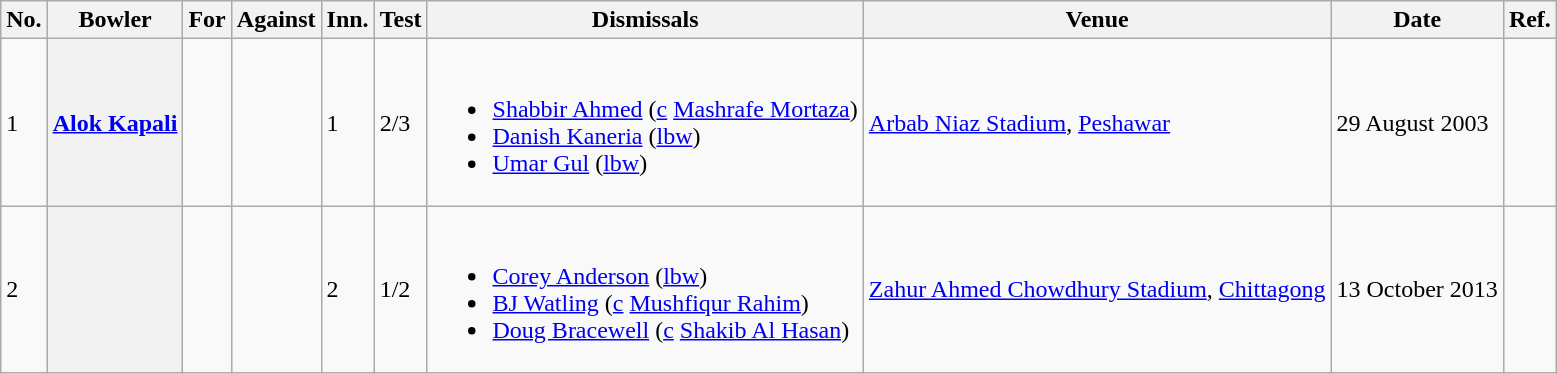<table class="wikitable sortable plainrowheaders" style="font-size: 100%">
<tr>
<th scope="col">No.</th>
<th scope="col">Bowler</th>
<th scope="col">For</th>
<th scope="col">Against</th>
<th scope="col">Inn.</th>
<th scope="col">Test</th>
<th scope="col">Dismissals</th>
<th scope="col">Venue</th>
<th scope="col">Date</th>
<th scope="col" class="unsortable">Ref.</th>
</tr>
<tr>
<td>1</td>
<th scope="row"><a href='#'>Alok Kapali</a></th>
<td></td>
<td></td>
<td>1</td>
<td>2/3</td>
<td><br><ul><li><a href='#'>Shabbir Ahmed</a> (<a href='#'>c</a> <a href='#'>Mashrafe Mortaza</a>)</li><li><a href='#'>Danish Kaneria</a> (<a href='#'>lbw</a>)</li><li><a href='#'>Umar Gul</a> (<a href='#'>lbw</a>)</li></ul></td>
<td> <a href='#'>Arbab Niaz Stadium</a>, <a href='#'>Peshawar</a></td>
<td>29 August 2003</td>
<td></td>
</tr>
<tr>
<td>2</td>
<th scope="row"></th>
<td></td>
<td></td>
<td>2</td>
<td>1/2</td>
<td><br><ul><li><a href='#'>Corey Anderson</a> (<a href='#'>lbw</a>)</li><li><a href='#'>BJ Watling</a> (<a href='#'>c</a> <a href='#'>Mushfiqur Rahim</a>)</li><li><a href='#'>Doug Bracewell</a> (<a href='#'>c</a>  <a href='#'>Shakib Al Hasan</a>)</li></ul></td>
<td> <a href='#'>Zahur Ahmed Chowdhury Stadium</a>, <a href='#'>Chittagong</a></td>
<td>13 October 2013</td>
<td></td>
</tr>
</table>
